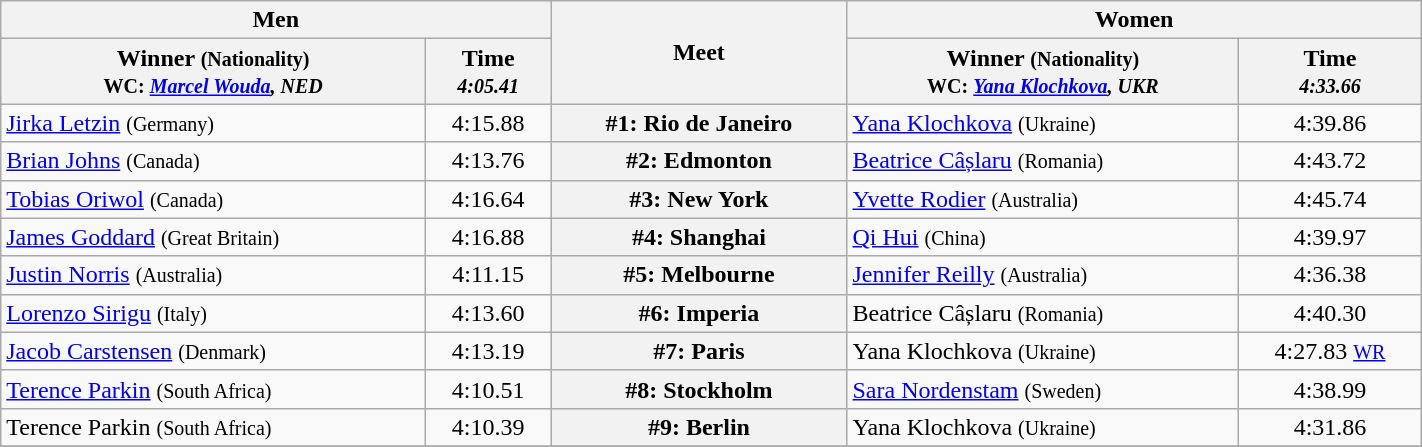<table class=wikitable width="75%">
<tr>
<th colspan="2">Men</th>
<th rowspan="2">Meet</th>
<th colspan="2">Women</th>
</tr>
<tr>
<th>Winner <small>(Nationality) <br> WC: <em><a href='#'>Marcel Wouda</a>, NED</em></small></th>
<th>Time <small><br> <em>4:05.41</em> </small></th>
<th>Winner <small>(Nationality) <br> WC: <em><a href='#'>Yana Klochkova</a>, UKR</em> </small></th>
<th>Time <small><br> <em>4:33.66</em> </small></th>
</tr>
<tr>
<td> <a href='#'>Jirka Letzin</a> <small>(Germany)</small></td>
<td align=center>4:15.88</td>
<th>#1: Rio de Janeiro</th>
<td> <a href='#'>Yana Klochkova</a> <small>(Ukraine)</small></td>
<td align=center>4:39.86</td>
</tr>
<tr>
<td> <a href='#'>Brian Johns</a> <small>(Canada)</small></td>
<td align=center>4:13.76</td>
<th>#2: Edmonton</th>
<td> <a href='#'>Beatrice Câșlaru</a> <small>(Romania)</small></td>
<td align=center>4:43.72</td>
</tr>
<tr>
<td> <a href='#'>Tobias Oriwol</a> <small>(Canada)</small></td>
<td align=center>4:16.64</td>
<th>#3: New York</th>
<td> <a href='#'>Yvette Rodier</a> <small>(Australia)</small></td>
<td align=center>4:45.74</td>
</tr>
<tr>
<td> <a href='#'>James Goddard</a> <small>(Great Britain)</small></td>
<td align=center>4:16.88</td>
<th>#4: Shanghai</th>
<td> <a href='#'>Qi Hui</a> <small>(China)</small></td>
<td align=center>4:39.97</td>
</tr>
<tr>
<td> <a href='#'>Justin Norris</a> <small>(Australia)</small></td>
<td align=center>4:11.15</td>
<th>#5: Melbourne</th>
<td> <a href='#'>Jennifer Reilly</a> <small>(Australia)</small></td>
<td align=center>4:36.38</td>
</tr>
<tr>
<td> <a href='#'>Lorenzo Sirigu</a> <small>(Italy)</small></td>
<td align=center>4:13.60</td>
<th>#6: Imperia</th>
<td> Beatrice Câșlaru <small>(Romania)</small></td>
<td align=center>4:40.30</td>
</tr>
<tr>
<td> <a href='#'>Jacob Carstensen</a> <small>(Denmark)</small></td>
<td align=center>4:13.19</td>
<th>#7: Paris</th>
<td> Yana Klochkova <small>(Ukraine)</small></td>
<td align=center>4:27.83 <small><a href='#'>WR</a></small></td>
</tr>
<tr>
<td> <a href='#'>Terence Parkin</a> <small>(South Africa)</small></td>
<td align=center>4:10.51</td>
<th>#8: Stockholm</th>
<td> <a href='#'>Sara Nordenstam</a> <small>(Sweden)</small></td>
<td align=center>4:38.99</td>
</tr>
<tr>
<td> Terence Parkin <small>(South Africa)</small></td>
<td align=center>4:10.39</td>
<th>#9: Berlin</th>
<td> Yana Klochkova <small>(Ukraine)</small></td>
<td align=center>4:31.86</td>
</tr>
<tr>
</tr>
</table>
